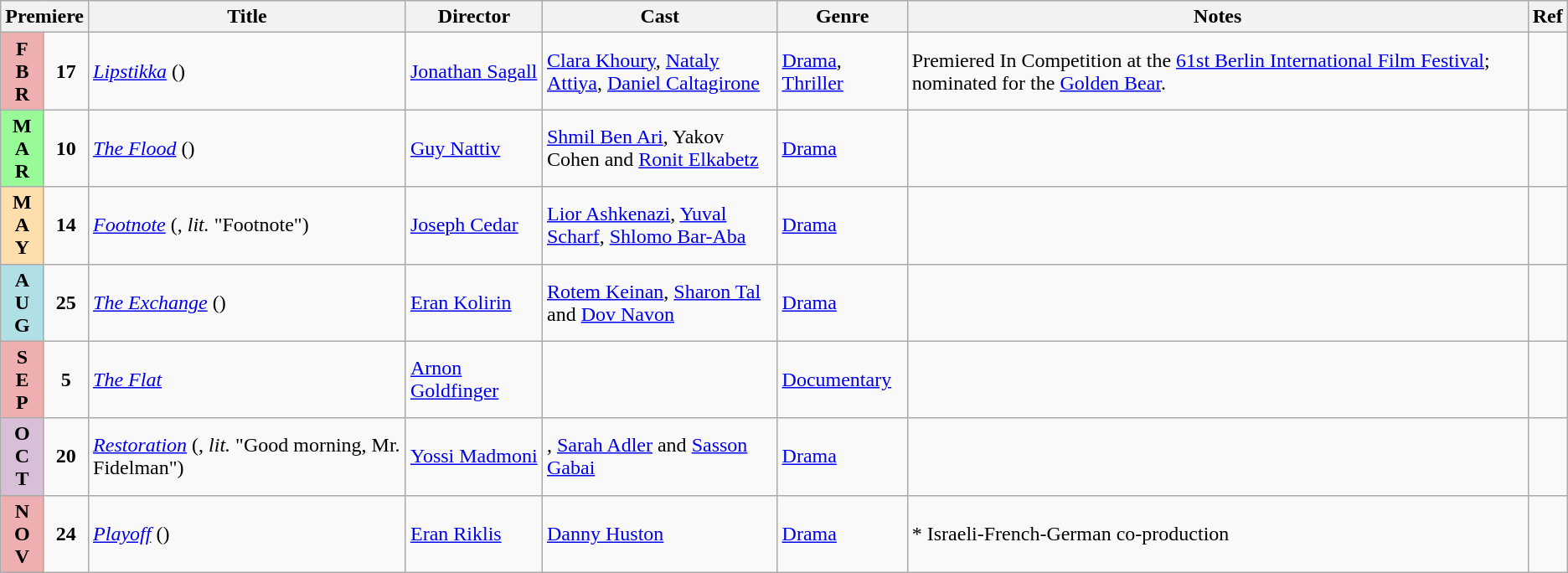<table class="wikitable">
<tr>
<th colspan="2"><strong>Premiere</strong></th>
<th>Title</th>
<th>Director</th>
<th width=15%>Cast</th>
<th>Genre</th>
<th>Notes</th>
<th>Ref</th>
</tr>
<tr>
<td rowspan="1" align="center" style="background:#edafaf"><strong>F</strong><br><strong>B</strong><br><strong>R</strong></td>
<td rowspan="1" align="center"><strong>17</strong></td>
<td><em><a href='#'>Lipstikka</a></em> ()</td>
<td><a href='#'>Jonathan Sagall</a></td>
<td><a href='#'>Clara Khoury</a>, <a href='#'>Nataly Attiya</a>, <a href='#'>Daniel Caltagirone</a></td>
<td><a href='#'>Drama</a>, <a href='#'>Thriller</a></td>
<td>Premiered In Competition at the <a href='#'>61st Berlin International Film Festival</a>; nominated for the <a href='#'>Golden Bear</a>.</td>
<td></td>
</tr>
<tr>
<td style="text-align:center; background:#98fb98; textcolor:#000;"><strong>M<br>A<br>R</strong></td>
<td style="text-align:center;"><strong>10</strong></td>
<td><em><a href='#'>The Flood</a></em> ()</td>
<td><a href='#'>Guy Nattiv</a></td>
<td><a href='#'>Shmil Ben Ari</a>, Yakov Cohen and <a href='#'>Ronit Elkabetz</a></td>
<td><a href='#'>Drama</a></td>
<td></td>
<td></td>
</tr>
<tr>
<td rowspan="1" valign="center" align="center" style="background:#FFDEAD; textcolor:#000;"><strong>M<br>A<br>Y</strong></td>
<td rowspan="1" align="center"><strong>14</strong></td>
<td><em><a href='#'>Footnote</a></em> (, <em>lit.</em> "Footnote")</td>
<td><a href='#'>Joseph Cedar</a></td>
<td><a href='#'>Lior Ashkenazi</a>, <a href='#'>Yuval Scharf</a>, <a href='#'>Shlomo Bar-Aba</a></td>
<td><a href='#'>Drama</a></td>
<td></td>
<td></td>
</tr>
<tr>
<td rowspan="1" valign="center" align="center" style="background:#B0E0E6; textcolor:#000;"><strong>A<br>U<br>G</strong></td>
<td rowspan="1" align="center"><strong>25</strong></td>
<td><em><a href='#'>The Exchange</a></em> ()</td>
<td><a href='#'>Eran Kolirin</a></td>
<td><a href='#'>Rotem Keinan</a>, <a href='#'>Sharon Tal</a> and <a href='#'>Dov Navon</a></td>
<td><a href='#'>Drama</a></td>
<td></td>
<td></td>
</tr>
<tr>
<td style="text-align:center; background:#edafaf; textcolor:#000;"><strong>S<br>E<br>P</strong></td>
<td style="text-align:center;"><strong>5</strong></td>
<td><em><a href='#'>The Flat</a></em></td>
<td><a href='#'>Arnon Goldfinger</a></td>
<td></td>
<td><a href='#'>Documentary</a></td>
<td></td>
<td></td>
</tr>
<tr>
<td rowspan="1" valign="center" align="center" style="background:#D8BFD8; textcolor:#000;"><strong>O<br>C<br>T</strong></td>
<td rowspan="1" align="center"><strong>20</strong></td>
<td><em><a href='#'>Restoration</a></em> (, <em>lit.</em> "Good morning, Mr. Fidelman")</td>
<td><a href='#'>Yossi Madmoni</a></td>
<td>, <a href='#'>Sarah Adler</a> and <a href='#'>Sasson Gabai</a></td>
<td><a href='#'>Drama</a></td>
<td></td>
<td></td>
</tr>
<tr>
<td style="text-align:center; background:#edafaf; textcolor:#000;"><strong>N<br>O<br>V</strong></td>
<td style="text-align:center;"><strong>24</strong></td>
<td><em><a href='#'>Playoff</a></em> ()</td>
<td><a href='#'>Eran Riklis</a></td>
<td><a href='#'>Danny Huston</a></td>
<td><a href='#'>Drama</a></td>
<td>* Israeli-French-German co-production</td>
<td></td>
</tr>
</table>
